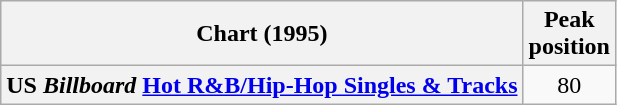<table class="wikitable sortable plainrowheaders" style="text-align:center">
<tr>
<th scope="col">Chart (1995)</th>
<th scope="col">Peak<br>position</th>
</tr>
<tr>
<th scope="row">US <em>Billboard</em> <a href='#'>Hot R&B/Hip-Hop Singles & Tracks</a></th>
<td>80</td>
</tr>
</table>
